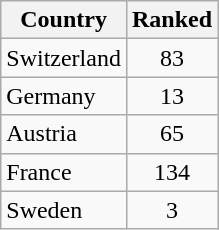<table class="wikitable sortable">
<tr>
<th>Country</th>
<th>Ranked</th>
</tr>
<tr>
<td>Switzerland</td>
<td style="text-align:center;">83</td>
</tr>
<tr>
<td>Germany</td>
<td style="text-align:center;">13</td>
</tr>
<tr>
<td>Austria</td>
<td style="text-align:center;">65</td>
</tr>
<tr>
<td>France</td>
<td style="text-align:center;">134</td>
</tr>
<tr>
<td>Sweden</td>
<td style="text-align:center;">3</td>
</tr>
</table>
